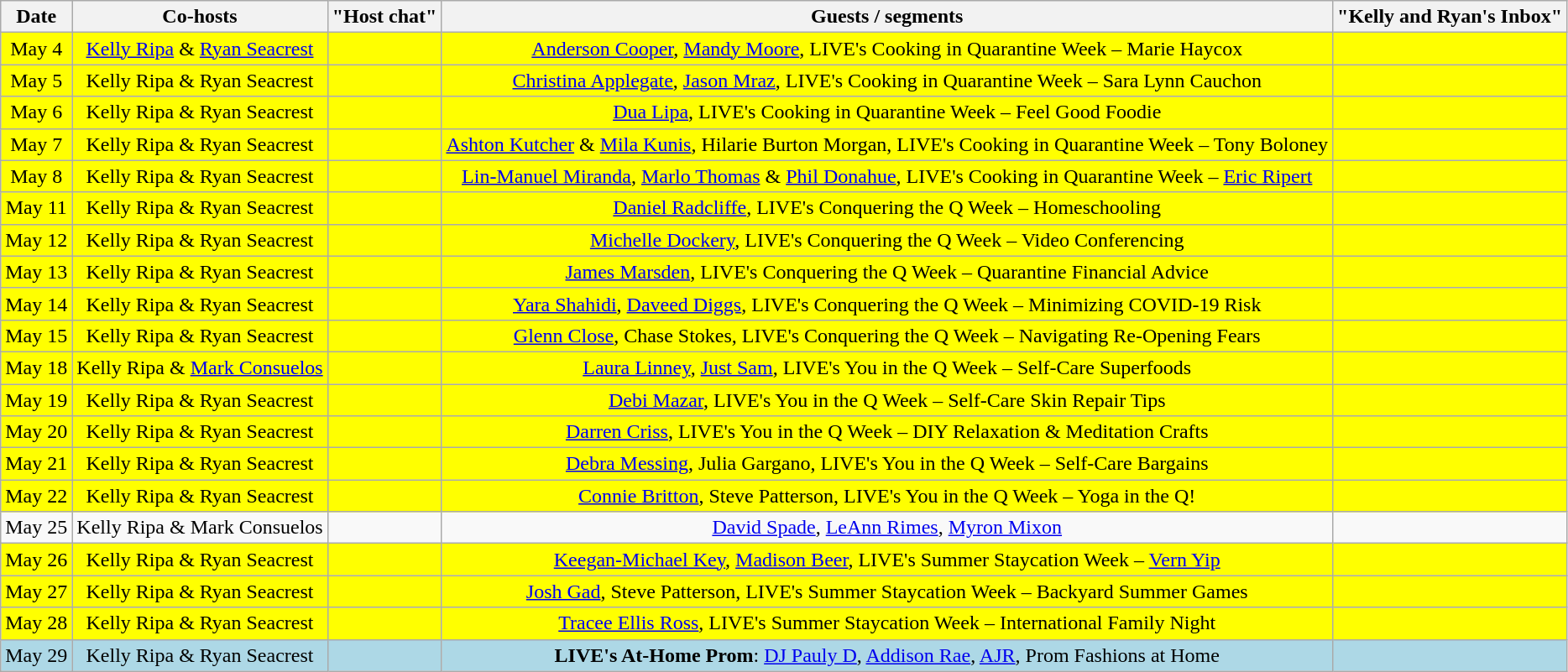<table class="wikitable sortable" style="text-align:center;">
<tr>
<th>Date</th>
<th>Co-hosts</th>
<th>"Host chat"</th>
<th>Guests / segments</th>
<th>"Kelly and Ryan's Inbox"</th>
</tr>
<tr style="background:yellow;">
<td>May 4</td>
<td><a href='#'>Kelly Ripa</a> & <a href='#'>Ryan Seacrest</a></td>
<td></td>
<td><a href='#'>Anderson Cooper</a>, <a href='#'>Mandy Moore</a>, LIVE's Cooking in Quarantine Week – Marie Haycox</td>
<td></td>
</tr>
<tr style="background:yellow;">
<td>May 5</td>
<td>Kelly Ripa & Ryan Seacrest</td>
<td></td>
<td><a href='#'>Christina Applegate</a>, <a href='#'>Jason Mraz</a>, LIVE's Cooking in Quarantine Week – Sara Lynn Cauchon</td>
<td></td>
</tr>
<tr style="background:yellow;">
<td>May 6</td>
<td>Kelly Ripa & Ryan Seacrest</td>
<td></td>
<td><a href='#'>Dua Lipa</a>, LIVE's Cooking in Quarantine Week – Feel Good Foodie</td>
<td></td>
</tr>
<tr style="background:yellow;">
<td>May 7</td>
<td>Kelly Ripa & Ryan Seacrest</td>
<td></td>
<td><a href='#'>Ashton Kutcher</a> & <a href='#'>Mila Kunis</a>, Hilarie Burton Morgan, LIVE's Cooking in Quarantine Week – Tony Boloney</td>
<td></td>
</tr>
<tr style="background:yellow;">
<td>May 8</td>
<td>Kelly Ripa & Ryan Seacrest</td>
<td></td>
<td><a href='#'>Lin-Manuel Miranda</a>, <a href='#'>Marlo Thomas</a> & <a href='#'>Phil Donahue</a>, LIVE's Cooking in Quarantine Week – <a href='#'>Eric Ripert</a></td>
<td></td>
</tr>
<tr style="background:yellow;">
<td>May 11</td>
<td>Kelly Ripa & Ryan Seacrest</td>
<td></td>
<td><a href='#'>Daniel Radcliffe</a>, LIVE's Conquering the Q Week – Homeschooling</td>
<td></td>
</tr>
<tr style="background:yellow;">
<td>May 12</td>
<td>Kelly Ripa & Ryan Seacrest</td>
<td></td>
<td><a href='#'>Michelle Dockery</a>, LIVE's Conquering the Q Week – Video Conferencing</td>
<td></td>
</tr>
<tr style="background:yellow;">
<td>May 13</td>
<td>Kelly Ripa & Ryan Seacrest</td>
<td></td>
<td><a href='#'>James Marsden</a>, LIVE's Conquering the Q Week – Quarantine Financial Advice</td>
<td></td>
</tr>
<tr style="background:yellow;">
<td>May 14</td>
<td>Kelly Ripa & Ryan Seacrest</td>
<td></td>
<td><a href='#'>Yara Shahidi</a>, <a href='#'>Daveed Diggs</a>, LIVE's Conquering the Q Week – Minimizing COVID-19 Risk</td>
<td></td>
</tr>
<tr style="background:yellow;">
<td>May 15</td>
<td>Kelly Ripa & Ryan Seacrest</td>
<td></td>
<td><a href='#'>Glenn Close</a>, Chase Stokes, LIVE's Conquering the Q Week – Navigating Re-Opening Fears</td>
<td></td>
</tr>
<tr style="background:yellow;">
<td>May 18</td>
<td>Kelly Ripa & <a href='#'>Mark Consuelos</a></td>
<td></td>
<td><a href='#'>Laura Linney</a>, <a href='#'>Just Sam</a>, LIVE's You in the Q Week – Self-Care Superfoods</td>
<td></td>
</tr>
<tr style="background:yellow;">
<td>May 19</td>
<td>Kelly Ripa & Ryan Seacrest</td>
<td></td>
<td><a href='#'>Debi Mazar</a>, LIVE's You in the Q Week – Self-Care Skin Repair Tips</td>
<td></td>
</tr>
<tr style="background:yellow;">
<td>May 20</td>
<td>Kelly Ripa & Ryan Seacrest</td>
<td></td>
<td><a href='#'>Darren Criss</a>, LIVE's You in the Q Week – DIY Relaxation & Meditation Crafts</td>
<td></td>
</tr>
<tr style="background:yellow;">
<td>May 21</td>
<td>Kelly Ripa & Ryan Seacrest</td>
<td></td>
<td><a href='#'>Debra Messing</a>, Julia Gargano, LIVE's You in the Q Week – Self-Care Bargains</td>
<td></td>
</tr>
<tr style="background:yellow;">
<td>May 22</td>
<td>Kelly Ripa & Ryan Seacrest</td>
<td></td>
<td><a href='#'>Connie Britton</a>, Steve Patterson, LIVE's You in the Q Week – Yoga in the Q!</td>
<td></td>
</tr>
<tr>
<td>May 25</td>
<td>Kelly Ripa & Mark Consuelos</td>
<td></td>
<td><a href='#'>David Spade</a>, <a href='#'>LeAnn Rimes</a>, <a href='#'>Myron Mixon</a></td>
<td></td>
</tr>
<tr style="background:yellow;">
<td>May 26</td>
<td>Kelly Ripa & Ryan Seacrest</td>
<td></td>
<td><a href='#'>Keegan-Michael Key</a>, <a href='#'>Madison Beer</a>, LIVE's Summer Staycation Week – <a href='#'>Vern Yip</a></td>
<td></td>
</tr>
<tr style="background:yellow;">
<td>May 27</td>
<td>Kelly Ripa & Ryan Seacrest</td>
<td></td>
<td><a href='#'>Josh Gad</a>, Steve Patterson, LIVE's Summer Staycation Week – Backyard Summer Games</td>
<td></td>
</tr>
<tr style="background:yellow;">
<td>May 28</td>
<td>Kelly Ripa & Ryan Seacrest</td>
<td></td>
<td><a href='#'>Tracee Ellis Ross</a>, LIVE's Summer Staycation Week – International Family Night</td>
<td></td>
</tr>
<tr style="background:lightblue;">
<td>May 29</td>
<td>Kelly Ripa & Ryan Seacrest</td>
<td></td>
<td><strong>LIVE's At-Home Prom</strong>: <a href='#'>DJ Pauly D</a>, <a href='#'>Addison Rae</a>, <a href='#'>AJR</a>, Prom Fashions at Home</td>
<td></td>
</tr>
</table>
